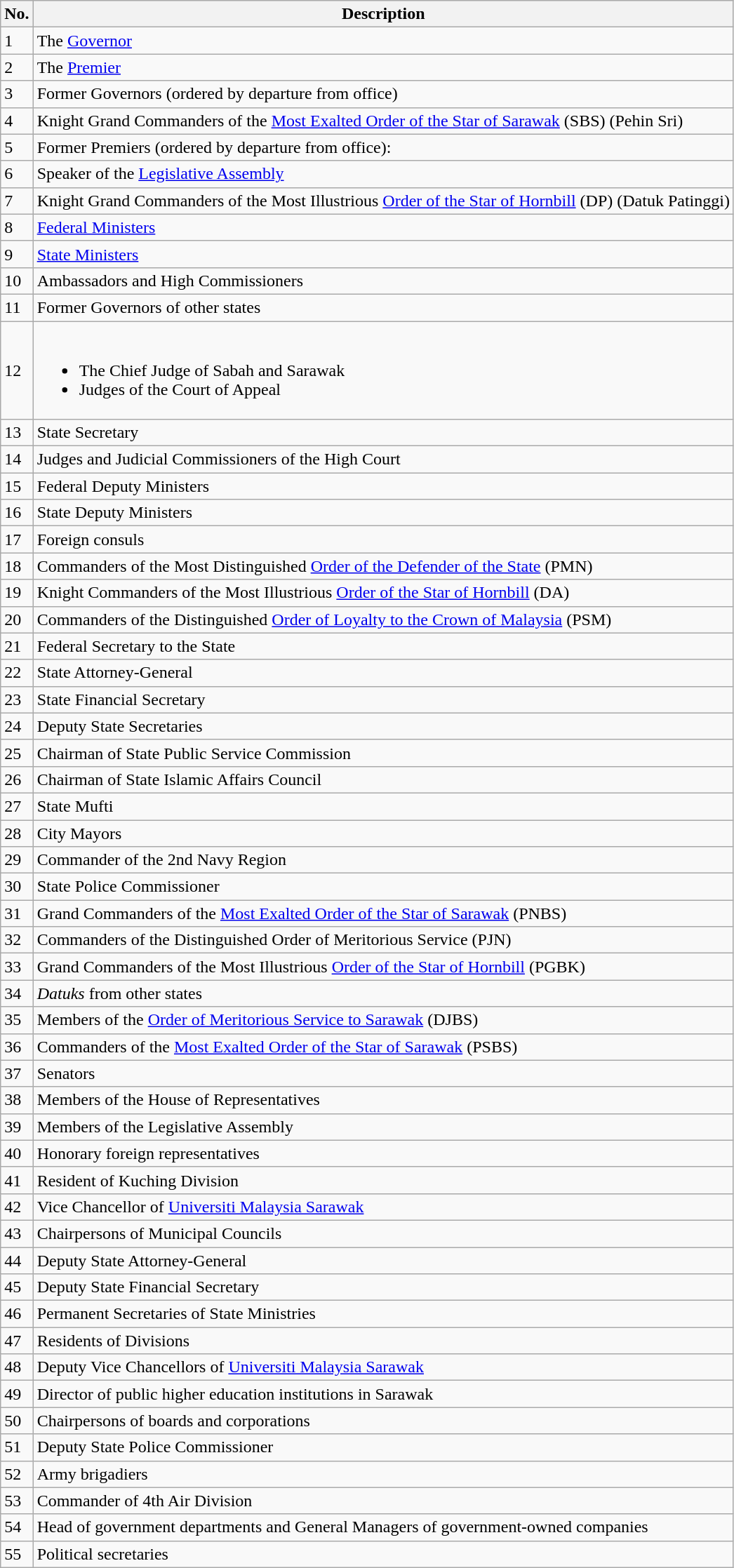<table class="wikitable">
<tr>
<th>No.</th>
<th>Description</th>
</tr>
<tr>
<td>1</td>
<td>The <a href='#'>Governor</a></td>
</tr>
<tr>
<td>2</td>
<td>The <a href='#'>Premier</a></td>
</tr>
<tr>
<td>3</td>
<td>Former Governors (ordered by departure from office)</td>
</tr>
<tr>
<td>4</td>
<td>Knight Grand Commanders of the <a href='#'>Most Exalted Order of the Star of Sarawak</a> (SBS) (Pehin Sri)</td>
</tr>
<tr>
<td>5</td>
<td>Former Premiers (ordered by departure from office):</td>
</tr>
<tr>
<td>6</td>
<td>Speaker of the <a href='#'>Legislative Assembly</a></td>
</tr>
<tr>
<td>7</td>
<td>Knight Grand Commanders of the Most Illustrious <a href='#'>Order of the Star of Hornbill</a> (DP) (Datuk Patinggi)</td>
</tr>
<tr>
<td>8</td>
<td><a href='#'>Federal Ministers</a></td>
</tr>
<tr>
<td>9</td>
<td><a href='#'>State Ministers</a></td>
</tr>
<tr>
<td>10</td>
<td>Ambassadors and High Commissioners</td>
</tr>
<tr>
<td>11</td>
<td>Former Governors of other states</td>
</tr>
<tr>
<td>12</td>
<td><br><ul><li>The Chief Judge of Sabah and Sarawak</li><li>Judges of the Court of Appeal</li></ul></td>
</tr>
<tr>
<td>13</td>
<td>State Secretary</td>
</tr>
<tr>
<td>14</td>
<td>Judges and Judicial Commissioners of the High Court</td>
</tr>
<tr>
<td>15</td>
<td>Federal Deputy Ministers</td>
</tr>
<tr>
<td>16</td>
<td>State Deputy Ministers</td>
</tr>
<tr>
<td>17</td>
<td>Foreign consuls</td>
</tr>
<tr>
<td>18</td>
<td>Commanders of the Most Distinguished <a href='#'>Order of the Defender of the State</a> (PMN)</td>
</tr>
<tr>
<td>19</td>
<td>Knight Commanders of the Most Illustrious <a href='#'>Order of the Star of Hornbill</a> (DA)</td>
</tr>
<tr>
<td>20</td>
<td>Commanders of the Distinguished <a href='#'>Order of Loyalty to the Crown of Malaysia</a> (PSM)</td>
</tr>
<tr>
<td>21</td>
<td>Federal Secretary to the State</td>
</tr>
<tr>
<td>22</td>
<td>State Attorney-General</td>
</tr>
<tr>
<td>23</td>
<td>State Financial Secretary</td>
</tr>
<tr>
<td>24</td>
<td>Deputy State Secretaries</td>
</tr>
<tr>
<td>25</td>
<td>Chairman of State Public Service Commission</td>
</tr>
<tr>
<td>26</td>
<td>Chairman of State Islamic Affairs Council</td>
</tr>
<tr>
<td>27</td>
<td>State Mufti</td>
</tr>
<tr>
<td>28</td>
<td>City Mayors</td>
</tr>
<tr>
<td>29</td>
<td>Commander of the 2nd Navy Region</td>
</tr>
<tr>
<td>30</td>
<td>State Police Commissioner</td>
</tr>
<tr>
<td>31</td>
<td>Grand Commanders of the <a href='#'>Most Exalted Order of the Star of Sarawak</a> (PNBS)</td>
</tr>
<tr>
<td>32</td>
<td>Commanders of the Distinguished Order of Meritorious Service (PJN)</td>
</tr>
<tr>
<td>33</td>
<td>Grand Commanders of the Most Illustrious <a href='#'>Order of the Star of Hornbill</a> (PGBK)</td>
</tr>
<tr>
<td>34</td>
<td><em>Datuks</em> from other states</td>
</tr>
<tr>
<td>35</td>
<td>Members of the <a href='#'>Order of Meritorious Service to Sarawak</a> (DJBS)</td>
</tr>
<tr>
<td>36</td>
<td>Commanders of the <a href='#'>Most Exalted Order of the Star of Sarawak</a> (PSBS)</td>
</tr>
<tr>
<td>37</td>
<td>Senators</td>
</tr>
<tr>
<td>38</td>
<td>Members of the House of Representatives</td>
</tr>
<tr>
<td>39</td>
<td>Members of the Legislative Assembly</td>
</tr>
<tr>
<td>40</td>
<td>Honorary foreign representatives</td>
</tr>
<tr>
<td>41</td>
<td>Resident of Kuching Division</td>
</tr>
<tr>
<td>42</td>
<td>Vice Chancellor of <a href='#'>Universiti Malaysia Sarawak</a></td>
</tr>
<tr>
<td>43</td>
<td>Chairpersons of Municipal Councils</td>
</tr>
<tr>
<td>44</td>
<td>Deputy State Attorney-General</td>
</tr>
<tr>
<td>45</td>
<td>Deputy State Financial Secretary</td>
</tr>
<tr>
<td>46</td>
<td>Permanent Secretaries of State Ministries</td>
</tr>
<tr>
<td>47</td>
<td>Residents of Divisions</td>
</tr>
<tr>
<td>48</td>
<td>Deputy Vice Chancellors of <a href='#'>Universiti Malaysia Sarawak</a></td>
</tr>
<tr>
<td>49</td>
<td>Director of public higher education institutions in Sarawak</td>
</tr>
<tr>
<td>50</td>
<td>Chairpersons of boards and corporations</td>
</tr>
<tr>
<td>51</td>
<td>Deputy State Police Commissioner</td>
</tr>
<tr>
<td>52</td>
<td>Army brigadiers</td>
</tr>
<tr>
<td>53</td>
<td>Commander of 4th Air Division</td>
</tr>
<tr>
<td>54</td>
<td>Head of government departments and General Managers of government-owned companies</td>
</tr>
<tr>
<td>55</td>
<td>Political secretaries</td>
</tr>
</table>
